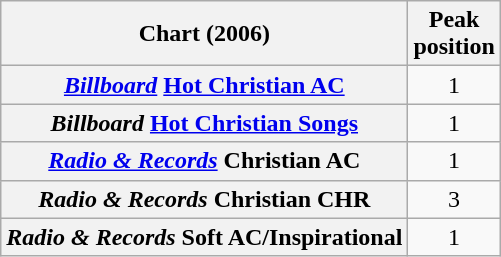<table class="wikitable plainrowheaders sortable" style="text-align:center;">
<tr>
<th scope="col">Chart (2006)</th>
<th scope="col">Peak<br>position</th>
</tr>
<tr>
<th scope="row"><em><a href='#'>Billboard</a></em> <a href='#'>Hot Christian AC</a></th>
<td align="center">1</td>
</tr>
<tr>
<th scope="row"><em>Billboard</em> <a href='#'>Hot Christian Songs</a></th>
<td align="center">1</td>
</tr>
<tr>
<th scope="row"><em><a href='#'>Radio & Records</a></em> Christian AC</th>
<td align="center">1</td>
</tr>
<tr>
<th scope="row"><em>Radio & Records</em> Christian CHR</th>
<td align="center">3</td>
</tr>
<tr>
<th scope="row"><em>Radio & Records</em> Soft AC/Inspirational</th>
<td align="center">1</td>
</tr>
</table>
